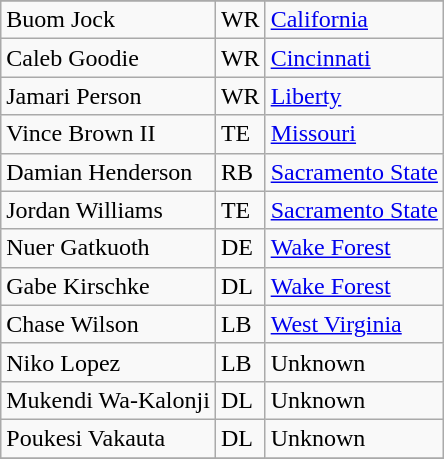<table class="wikitable sortable">
<tr>
</tr>
<tr>
<td>Buom Jock</td>
<td>WR</td>
<td><a href='#'>California</a></td>
</tr>
<tr>
<td>Caleb Goodie</td>
<td>WR</td>
<td><a href='#'>Cincinnati</a></td>
</tr>
<tr>
<td>Jamari Person</td>
<td>WR</td>
<td><a href='#'>Liberty</a></td>
</tr>
<tr>
<td>Vince Brown II</td>
<td>TE</td>
<td><a href='#'>Missouri</a></td>
</tr>
<tr>
<td>Damian Henderson</td>
<td>RB</td>
<td><a href='#'>Sacramento State</a></td>
</tr>
<tr>
<td>Jordan Williams</td>
<td>TE</td>
<td><a href='#'>Sacramento State</a></td>
</tr>
<tr>
<td>Nuer Gatkuoth</td>
<td>DE</td>
<td><a href='#'>Wake Forest</a></td>
</tr>
<tr>
<td>Gabe Kirschke</td>
<td>DL</td>
<td><a href='#'>Wake Forest</a></td>
</tr>
<tr>
<td>Chase Wilson</td>
<td>LB</td>
<td><a href='#'>West Virginia</a></td>
</tr>
<tr>
<td>Niko Lopez</td>
<td>LB</td>
<td>Unknown</td>
</tr>
<tr>
<td>Mukendi Wa-Kalonji</td>
<td>DL</td>
<td>Unknown</td>
</tr>
<tr>
<td>Poukesi Vakauta</td>
<td>DL</td>
<td>Unknown</td>
</tr>
<tr>
</tr>
</table>
